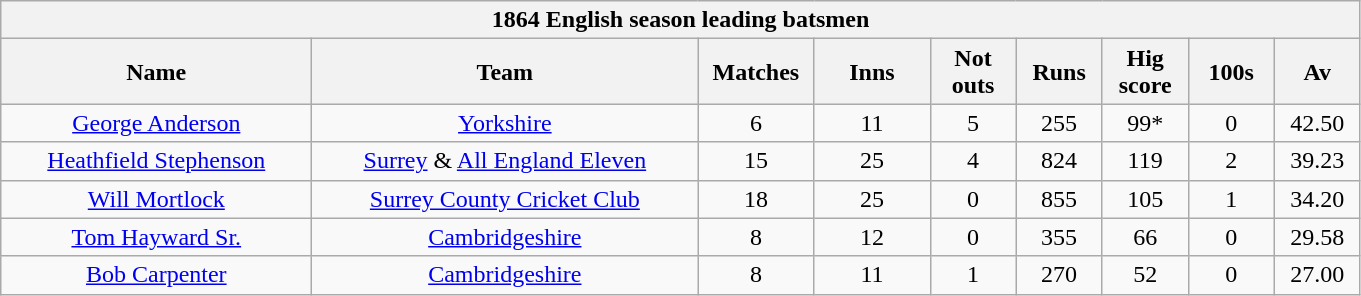<table class="wikitable" style="text-align:center;">
<tr>
<th bgcolor="#efefef" colspan="10">1864 English season leading batsmen</th>
</tr>
<tr bgcolor="#efefef">
<th width=200>Name</th>
<th width=250>Team</th>
<th width=70>Matches</th>
<th width=70>Inns</th>
<th width=50>Not outs</th>
<th width=50>Runs</th>
<th width=50>Hig score</th>
<th width=50>100s</th>
<th width=50>Av</th>
</tr>
<tr>
<td><a href='#'>George Anderson</a></td>
<td><a href='#'>Yorkshire</a></td>
<td>6</td>
<td>11</td>
<td>5</td>
<td>255</td>
<td>99*</td>
<td>0</td>
<td>42.50</td>
</tr>
<tr>
<td><a href='#'>Heathfield Stephenson</a></td>
<td><a href='#'>Surrey</a> & <a href='#'>All England Eleven</a></td>
<td>15</td>
<td>25</td>
<td>4</td>
<td>824</td>
<td>119</td>
<td>2</td>
<td>39.23</td>
</tr>
<tr>
<td><a href='#'>Will Mortlock</a></td>
<td><a href='#'>Surrey County Cricket Club</a></td>
<td>18</td>
<td>25</td>
<td>0</td>
<td>855</td>
<td>105</td>
<td>1</td>
<td>34.20</td>
</tr>
<tr>
<td><a href='#'>Tom Hayward Sr.</a></td>
<td><a href='#'>Cambridgeshire</a></td>
<td>8</td>
<td>12</td>
<td>0</td>
<td>355</td>
<td>66</td>
<td>0</td>
<td>29.58</td>
</tr>
<tr>
<td><a href='#'>Bob Carpenter</a></td>
<td><a href='#'>Cambridgeshire</a></td>
<td>8</td>
<td>11</td>
<td>1</td>
<td>270</td>
<td>52</td>
<td>0</td>
<td>27.00</td>
</tr>
</table>
